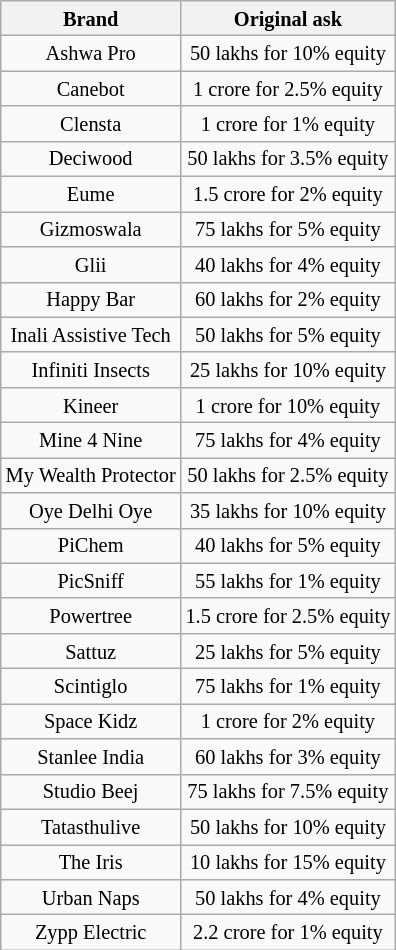<table class="wikitable mw-collapsible sortable" style=" text-align:center; font-size:85%; line-height:17px; width:auto;">
<tr>
<th rowspan="2">Brand</th>
<th rowspan="2">Original ask</th>
</tr>
<tr>
</tr>
<tr>
<td>Ashwa Pro</td>
<td>50 lakhs for 10% equity</td>
</tr>
<tr>
<td>Canebot</td>
<td>1 crore for 2.5% equity</td>
</tr>
<tr>
<td>Clensta</td>
<td>1 crore for 1% equity</td>
</tr>
<tr>
<td>Deciwood</td>
<td>50 lakhs for 3.5% equity</td>
</tr>
<tr>
<td>Eume</td>
<td>1.5 crore for 2% equity</td>
</tr>
<tr>
<td>Gizmoswala</td>
<td>75 lakhs for 5% equity</td>
</tr>
<tr>
<td>Glii</td>
<td>40 lakhs for 4% equity</td>
</tr>
<tr>
<td>Happy Bar</td>
<td>60 lakhs for 2% equity</td>
</tr>
<tr>
<td>Inali Assistive Tech</td>
<td>50 lakhs for 5% equity</td>
</tr>
<tr>
<td>Infiniti Insects</td>
<td>25 lakhs for 10% equity</td>
</tr>
<tr>
<td>Kineer</td>
<td>1 crore for 10% equity</td>
</tr>
<tr>
<td>Mine 4 Nine</td>
<td>75 lakhs for 4% equity</td>
</tr>
<tr>
<td>My Wealth Protector</td>
<td>50 lakhs for 2.5% equity</td>
</tr>
<tr>
<td>Oye Delhi Oye</td>
<td>35 lakhs for 10% equity</td>
</tr>
<tr>
<td>PiChem</td>
<td>40 lakhs for 5% equity</td>
</tr>
<tr>
<td>PicSniff</td>
<td>55 lakhs for 1% equity</td>
</tr>
<tr>
<td>Powertree</td>
<td>1.5 crore for 2.5% equity</td>
</tr>
<tr>
<td>Sattuz</td>
<td>25 lakhs for 5% equity</td>
</tr>
<tr>
<td>Scintiglo</td>
<td>75 lakhs for 1% equity</td>
</tr>
<tr>
<td>Space Kidz</td>
<td>1 crore for 2% equity</td>
</tr>
<tr>
<td>Stanlee India</td>
<td>60 lakhs for 3% equity</td>
</tr>
<tr>
<td>Studio Beej</td>
<td>75 lakhs for 7.5% equity</td>
</tr>
<tr>
<td>Tatasthulive</td>
<td>50 lakhs for 10% equity</td>
</tr>
<tr>
<td>The Iris</td>
<td>10 lakhs for 15% equity</td>
</tr>
<tr>
<td>Urban Naps</td>
<td>50 lakhs for 4% equity</td>
</tr>
<tr>
<td>Zypp Electric</td>
<td>2.2 crore for 1% equity</td>
</tr>
</table>
